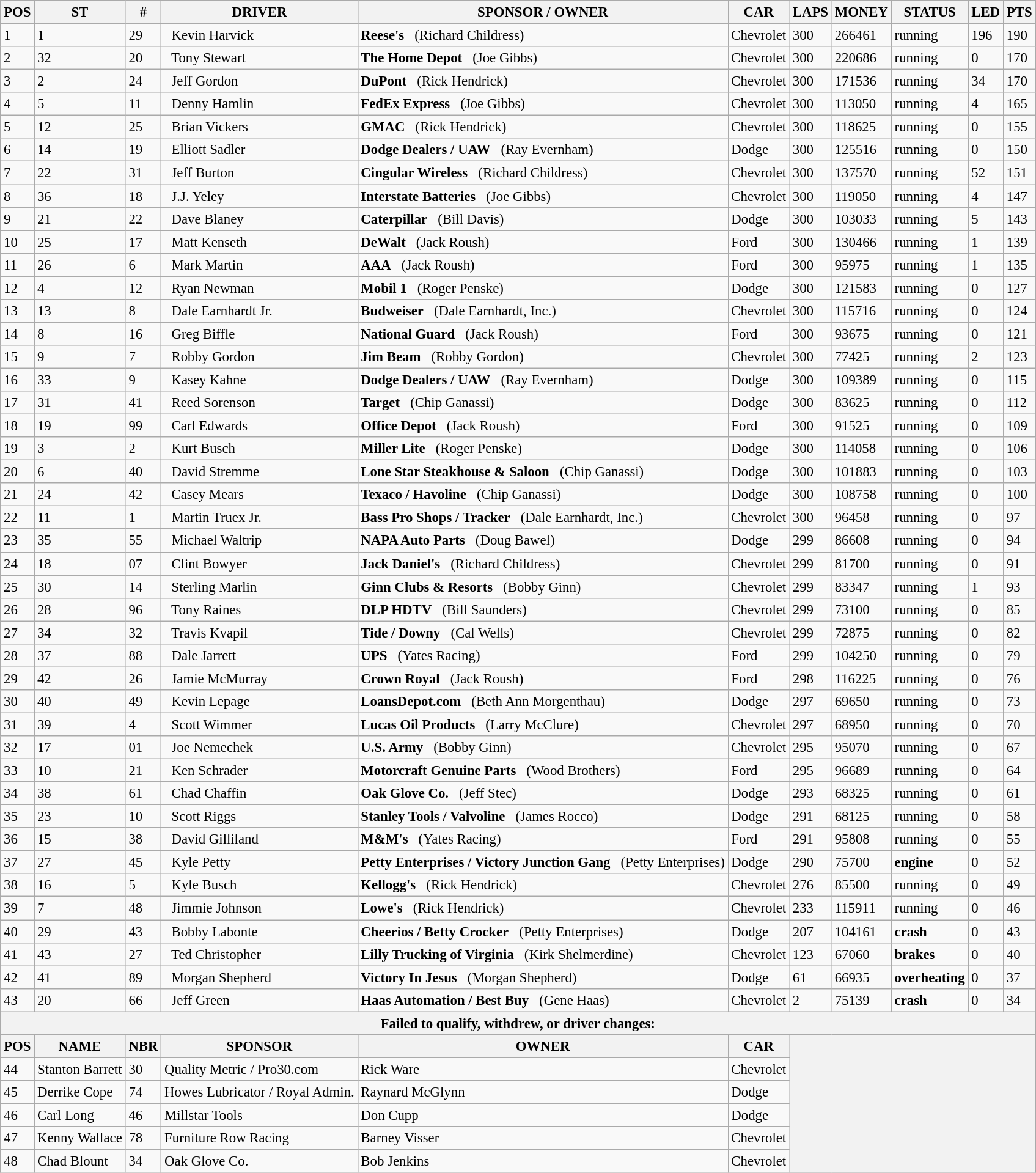<table class="wikitable" style="font-size:95%">
<tr>
<th>POS</th>
<th>ST</th>
<th>#</th>
<th>DRIVER</th>
<th>SPONSOR / OWNER</th>
<th>CAR</th>
<th>LAPS</th>
<th>MONEY</th>
<th>STATUS</th>
<th>LED</th>
<th>PTS</th>
</tr>
<tr>
<td>1</td>
<td>1</td>
<td>29</td>
<td>  Kevin Harvick</td>
<td><strong>Reese's</strong>   (Richard Childress)</td>
<td>Chevrolet</td>
<td>300</td>
<td>266461</td>
<td>running</td>
<td>196</td>
<td>190</td>
</tr>
<tr>
<td>2</td>
<td>32</td>
<td>20</td>
<td>  Tony Stewart</td>
<td><strong>The Home Depot</strong>   (Joe Gibbs)</td>
<td>Chevrolet</td>
<td>300</td>
<td>220686</td>
<td>running</td>
<td>0</td>
<td>170</td>
</tr>
<tr>
<td>3</td>
<td>2</td>
<td>24</td>
<td>  Jeff Gordon</td>
<td><strong>DuPont</strong>   (Rick Hendrick)</td>
<td>Chevrolet</td>
<td>300</td>
<td>171536</td>
<td>running</td>
<td>34</td>
<td>170</td>
</tr>
<tr>
<td>4</td>
<td>5</td>
<td>11</td>
<td>  Denny Hamlin</td>
<td><strong>FedEx Express</strong>   (Joe Gibbs)</td>
<td>Chevrolet</td>
<td>300</td>
<td>113050</td>
<td>running</td>
<td>4</td>
<td>165</td>
</tr>
<tr>
<td>5</td>
<td>12</td>
<td>25</td>
<td>  Brian Vickers</td>
<td><strong>GMAC</strong>   (Rick Hendrick)</td>
<td>Chevrolet</td>
<td>300</td>
<td>118625</td>
<td>running</td>
<td>0</td>
<td>155</td>
</tr>
<tr>
<td>6</td>
<td>14</td>
<td>19</td>
<td>  Elliott Sadler</td>
<td><strong>Dodge Dealers / UAW</strong>   (Ray Evernham)</td>
<td>Dodge</td>
<td>300</td>
<td>125516</td>
<td>running</td>
<td>0</td>
<td>150</td>
</tr>
<tr>
<td>7</td>
<td>22</td>
<td>31</td>
<td>  Jeff Burton</td>
<td><strong>Cingular Wireless</strong>   (Richard Childress)</td>
<td>Chevrolet</td>
<td>300</td>
<td>137570</td>
<td>running</td>
<td>52</td>
<td>151</td>
</tr>
<tr>
<td>8</td>
<td>36</td>
<td>18</td>
<td>  J.J. Yeley</td>
<td><strong>Interstate Batteries</strong>   (Joe Gibbs)</td>
<td>Chevrolet</td>
<td>300</td>
<td>119050</td>
<td>running</td>
<td>4</td>
<td>147</td>
</tr>
<tr>
<td>9</td>
<td>21</td>
<td>22</td>
<td>  Dave Blaney</td>
<td><strong>Caterpillar</strong>   (Bill Davis)</td>
<td>Dodge</td>
<td>300</td>
<td>103033</td>
<td>running</td>
<td>5</td>
<td>143</td>
</tr>
<tr>
<td>10</td>
<td>25</td>
<td>17</td>
<td>  Matt Kenseth</td>
<td><strong>DeWalt</strong>   (Jack Roush)</td>
<td>Ford</td>
<td>300</td>
<td>130466</td>
<td>running</td>
<td>1</td>
<td>139</td>
</tr>
<tr>
<td>11</td>
<td>26</td>
<td>6</td>
<td>  Mark Martin</td>
<td><strong>AAA</strong>   (Jack Roush)</td>
<td>Ford</td>
<td>300</td>
<td>95975</td>
<td>running</td>
<td>1</td>
<td>135</td>
</tr>
<tr>
<td>12</td>
<td>4</td>
<td>12</td>
<td>  Ryan Newman</td>
<td><strong>Mobil 1</strong>   (Roger Penske)</td>
<td>Dodge</td>
<td>300</td>
<td>121583</td>
<td>running</td>
<td>0</td>
<td>127</td>
</tr>
<tr>
<td>13</td>
<td>13</td>
<td>8</td>
<td>  Dale Earnhardt Jr.</td>
<td><strong>Budweiser</strong>   (Dale Earnhardt, Inc.)</td>
<td>Chevrolet</td>
<td>300</td>
<td>115716</td>
<td>running</td>
<td>0</td>
<td>124</td>
</tr>
<tr>
<td>14</td>
<td>8</td>
<td>16</td>
<td>  Greg Biffle</td>
<td><strong>National Guard</strong>   (Jack Roush)</td>
<td>Ford</td>
<td>300</td>
<td>93675</td>
<td>running</td>
<td>0</td>
<td>121</td>
</tr>
<tr>
<td>15</td>
<td>9</td>
<td>7</td>
<td>  Robby Gordon</td>
<td><strong>Jim Beam</strong>   (Robby Gordon)</td>
<td>Chevrolet</td>
<td>300</td>
<td>77425</td>
<td>running</td>
<td>2</td>
<td>123</td>
</tr>
<tr>
<td>16</td>
<td>33</td>
<td>9</td>
<td>  Kasey Kahne</td>
<td><strong>Dodge Dealers / UAW</strong>   (Ray Evernham)</td>
<td>Dodge</td>
<td>300</td>
<td>109389</td>
<td>running</td>
<td>0</td>
<td>115</td>
</tr>
<tr>
<td>17</td>
<td>31</td>
<td>41</td>
<td>  Reed Sorenson</td>
<td><strong>Target</strong>   (Chip Ganassi)</td>
<td>Dodge</td>
<td>300</td>
<td>83625</td>
<td>running</td>
<td>0</td>
<td>112</td>
</tr>
<tr>
<td>18</td>
<td>19</td>
<td>99</td>
<td>  Carl Edwards</td>
<td><strong>Office Depot</strong>   (Jack Roush)</td>
<td>Ford</td>
<td>300</td>
<td>91525</td>
<td>running</td>
<td>0</td>
<td>109</td>
</tr>
<tr>
<td>19</td>
<td>3</td>
<td>2</td>
<td>  Kurt Busch</td>
<td><strong>Miller Lite</strong>   (Roger Penske)</td>
<td>Dodge</td>
<td>300</td>
<td>114058</td>
<td>running</td>
<td>0</td>
<td>106</td>
</tr>
<tr>
<td>20</td>
<td>6</td>
<td>40</td>
<td>  David Stremme</td>
<td><strong>Lone Star Steakhouse & Saloon</strong>   (Chip Ganassi)</td>
<td>Dodge</td>
<td>300</td>
<td>101883</td>
<td>running</td>
<td>0</td>
<td>103</td>
</tr>
<tr>
<td>21</td>
<td>24</td>
<td>42</td>
<td>  Casey Mears</td>
<td><strong>Texaco / Havoline</strong>   (Chip Ganassi)</td>
<td>Dodge</td>
<td>300</td>
<td>108758</td>
<td>running</td>
<td>0</td>
<td>100</td>
</tr>
<tr>
<td>22</td>
<td>11</td>
<td>1</td>
<td>  Martin Truex Jr.</td>
<td><strong>Bass Pro Shops / Tracker</strong>   (Dale Earnhardt, Inc.)</td>
<td>Chevrolet</td>
<td>300</td>
<td>96458</td>
<td>running</td>
<td>0</td>
<td>97</td>
</tr>
<tr>
<td>23</td>
<td>35</td>
<td>55</td>
<td>  Michael Waltrip</td>
<td><strong>NAPA Auto Parts</strong>   (Doug Bawel)</td>
<td>Dodge</td>
<td>299</td>
<td>86608</td>
<td>running</td>
<td>0</td>
<td>94</td>
</tr>
<tr>
<td>24</td>
<td>18</td>
<td>07</td>
<td>  Clint Bowyer</td>
<td><strong>Jack Daniel's</strong>   (Richard Childress)</td>
<td>Chevrolet</td>
<td>299</td>
<td>81700</td>
<td>running</td>
<td>0</td>
<td>91</td>
</tr>
<tr>
<td>25</td>
<td>30</td>
<td>14</td>
<td>  Sterling Marlin</td>
<td><strong>Ginn Clubs & Resorts</strong>   (Bobby Ginn)</td>
<td>Chevrolet</td>
<td>299</td>
<td>83347</td>
<td>running</td>
<td>1</td>
<td>93</td>
</tr>
<tr>
<td>26</td>
<td>28</td>
<td>96</td>
<td>  Tony Raines</td>
<td><strong>DLP HDTV</strong>   (Bill Saunders)</td>
<td>Chevrolet</td>
<td>299</td>
<td>73100</td>
<td>running</td>
<td>0</td>
<td>85</td>
</tr>
<tr>
<td>27</td>
<td>34</td>
<td>32</td>
<td>  Travis Kvapil</td>
<td><strong>Tide / Downy</strong>   (Cal Wells)</td>
<td>Chevrolet</td>
<td>299</td>
<td>72875</td>
<td>running</td>
<td>0</td>
<td>82</td>
</tr>
<tr>
<td>28</td>
<td>37</td>
<td>88</td>
<td>  Dale Jarrett</td>
<td><strong>UPS</strong>   (Yates Racing)</td>
<td>Ford</td>
<td>299</td>
<td>104250</td>
<td>running</td>
<td>0</td>
<td>79</td>
</tr>
<tr>
<td>29</td>
<td>42</td>
<td>26</td>
<td>  Jamie McMurray</td>
<td><strong>Crown Royal</strong>   (Jack Roush)</td>
<td>Ford</td>
<td>298</td>
<td>116225</td>
<td>running</td>
<td>0</td>
<td>76</td>
</tr>
<tr>
<td>30</td>
<td>40</td>
<td>49</td>
<td>  Kevin Lepage</td>
<td><strong>LoansDepot.com</strong>   (Beth Ann Morgenthau)</td>
<td>Dodge</td>
<td>297</td>
<td>69650</td>
<td>running</td>
<td>0</td>
<td>73</td>
</tr>
<tr>
<td>31</td>
<td>39</td>
<td>4</td>
<td>  Scott Wimmer</td>
<td><strong>Lucas Oil Products</strong>   (Larry McClure)</td>
<td>Chevrolet</td>
<td>297</td>
<td>68950</td>
<td>running</td>
<td>0</td>
<td>70</td>
</tr>
<tr>
<td>32</td>
<td>17</td>
<td>01</td>
<td>  Joe Nemechek</td>
<td><strong>U.S. Army</strong>   (Bobby Ginn)</td>
<td>Chevrolet</td>
<td>295</td>
<td>95070</td>
<td>running</td>
<td>0</td>
<td>67</td>
</tr>
<tr>
<td>33</td>
<td>10</td>
<td>21</td>
<td>  Ken Schrader</td>
<td><strong>Motorcraft Genuine Parts</strong>   (Wood Brothers)</td>
<td>Ford</td>
<td>295</td>
<td>96689</td>
<td>running</td>
<td>0</td>
<td>64</td>
</tr>
<tr>
<td>34</td>
<td>38</td>
<td>61</td>
<td>  Chad Chaffin</td>
<td><strong>Oak Glove Co.</strong>   (Jeff Stec)</td>
<td>Dodge</td>
<td>293</td>
<td>68325</td>
<td>running</td>
<td>0</td>
<td>61</td>
</tr>
<tr>
<td>35</td>
<td>23</td>
<td>10</td>
<td>  Scott Riggs</td>
<td><strong>Stanley Tools / Valvoline</strong>   (James Rocco)</td>
<td>Dodge</td>
<td>291</td>
<td>68125</td>
<td>running</td>
<td>0</td>
<td>58</td>
</tr>
<tr>
<td>36</td>
<td>15</td>
<td>38</td>
<td>  David Gilliland</td>
<td><strong>M&M's</strong>   (Yates Racing)</td>
<td>Ford</td>
<td>291</td>
<td>95808</td>
<td>running</td>
<td>0</td>
<td>55</td>
</tr>
<tr>
<td>37</td>
<td>27</td>
<td>45</td>
<td>  Kyle Petty</td>
<td><strong>Petty Enterprises / Victory Junction Gang</strong>   (Petty Enterprises)</td>
<td>Dodge</td>
<td>290</td>
<td>75700</td>
<td><strong>engine</strong></td>
<td>0</td>
<td>52</td>
</tr>
<tr>
<td>38</td>
<td>16</td>
<td>5</td>
<td>  Kyle Busch</td>
<td><strong>Kellogg's</strong>   (Rick Hendrick)</td>
<td>Chevrolet</td>
<td>276</td>
<td>85500</td>
<td>running</td>
<td>0</td>
<td>49</td>
</tr>
<tr>
<td>39</td>
<td>7</td>
<td>48</td>
<td>  Jimmie Johnson</td>
<td><strong>Lowe's</strong>   (Rick Hendrick)</td>
<td>Chevrolet</td>
<td>233</td>
<td>115911</td>
<td>running</td>
<td>0</td>
<td>46</td>
</tr>
<tr>
<td>40</td>
<td>29</td>
<td>43</td>
<td>  Bobby Labonte</td>
<td><strong>Cheerios / Betty Crocker</strong>   (Petty Enterprises)</td>
<td>Dodge</td>
<td>207</td>
<td>104161</td>
<td><strong>crash</strong></td>
<td>0</td>
<td>43</td>
</tr>
<tr>
<td>41</td>
<td>43</td>
<td>27</td>
<td>  Ted Christopher</td>
<td><strong>Lilly Trucking of Virginia</strong>   (Kirk Shelmerdine)</td>
<td>Chevrolet</td>
<td>123</td>
<td>67060</td>
<td><strong>brakes</strong></td>
<td>0</td>
<td>40</td>
</tr>
<tr>
<td>42</td>
<td>41</td>
<td>89</td>
<td>  Morgan Shepherd</td>
<td><strong>Victory In Jesus</strong>   (Morgan Shepherd)</td>
<td>Dodge</td>
<td>61</td>
<td>66935</td>
<td><strong>overheating</strong></td>
<td>0</td>
<td>37</td>
</tr>
<tr>
<td>43</td>
<td>20</td>
<td>66</td>
<td>  Jeff Green</td>
<td><strong>Haas Automation / Best Buy</strong>   (Gene Haas)</td>
<td>Chevrolet</td>
<td>2</td>
<td>75139</td>
<td><strong>crash</strong></td>
<td>0</td>
<td>34</td>
</tr>
<tr>
<th colspan="11">Failed to qualify, withdrew, or driver changes:</th>
</tr>
<tr>
<th>POS</th>
<th>NAME</th>
<th>NBR</th>
<th>SPONSOR</th>
<th>OWNER</th>
<th>CAR</th>
<th colspan="5" rowspan="6"></th>
</tr>
<tr>
<td>44</td>
<td>Stanton Barrett</td>
<td>30</td>
<td>Quality Metric / Pro30.com</td>
<td>Rick Ware</td>
<td>Chevrolet</td>
</tr>
<tr>
<td>45</td>
<td>Derrike Cope</td>
<td>74</td>
<td>Howes Lubricator / Royal Admin.</td>
<td>Raynard McGlynn</td>
<td>Dodge</td>
</tr>
<tr>
<td>46</td>
<td>Carl Long</td>
<td>46</td>
<td>Millstar Tools</td>
<td>Don Cupp</td>
<td>Dodge</td>
</tr>
<tr>
<td>47</td>
<td>Kenny Wallace</td>
<td>78</td>
<td>Furniture Row Racing</td>
<td>Barney Visser</td>
<td>Chevrolet</td>
</tr>
<tr>
<td>48</td>
<td>Chad Blount</td>
<td>34</td>
<td>Oak Glove Co.</td>
<td>Bob Jenkins</td>
<td>Chevrolet</td>
</tr>
</table>
